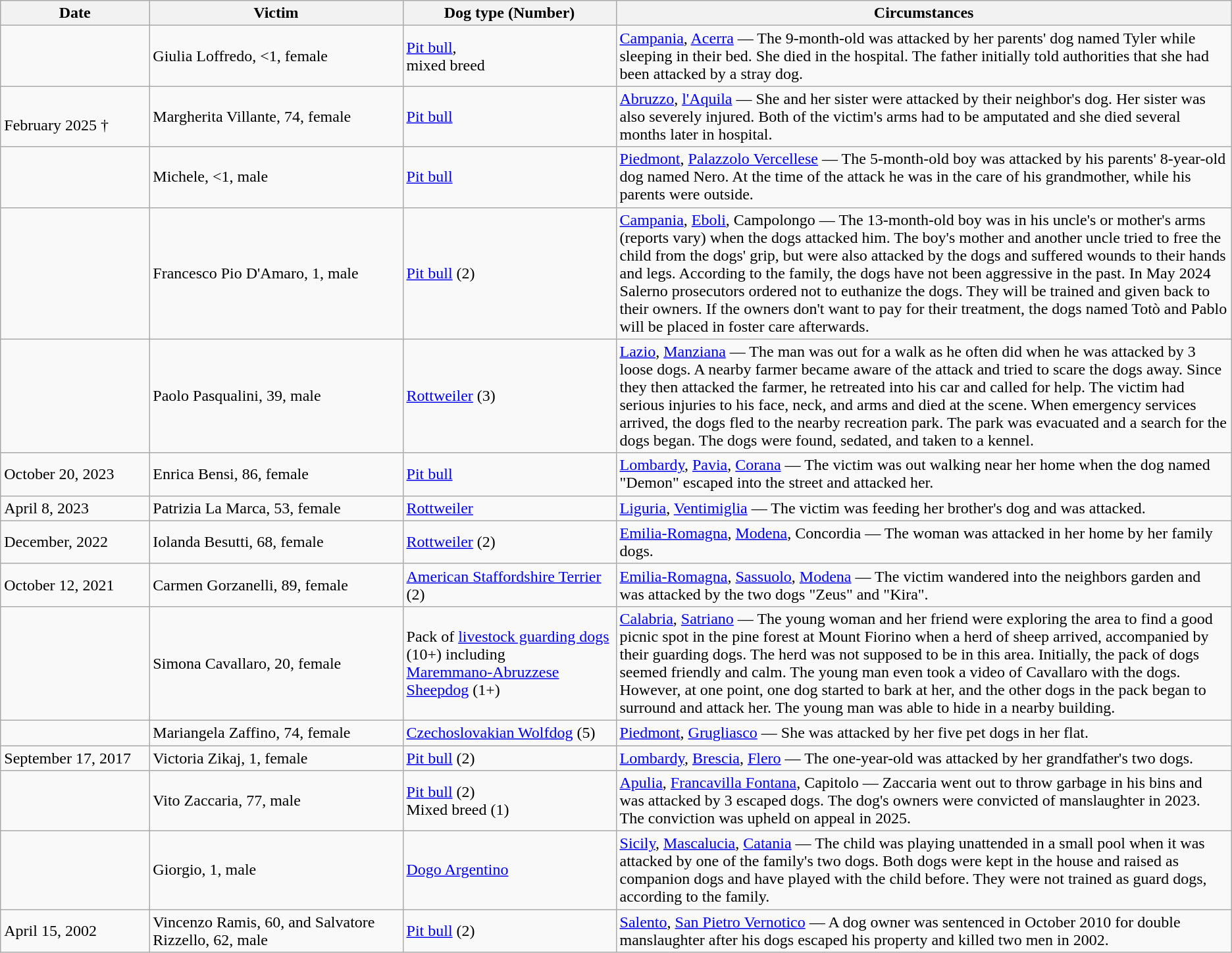<table class="wikitable sortable">
<tr>
<th width="85">Date</th>
<th style="width:150px;">Victim</th>
<th style="width:125px;">Dog type (Number)</th>
<th width="50%">Circumstances</th>
</tr>
<tr>
<td></td>
<td>Giulia Loffredo, <1, female</td>
<td><a href='#'>Pit bull</a>,<br>mixed breed</td>
<td><a href='#'>Campania</a>, <a href='#'>Acerra</a> — The 9-month-old was attacked by her parents' dog named Tyler while sleeping in their bed. She died in the hospital. The father initially told authorities that she had been attacked by a stray dog.</td>
</tr>
<tr>
<td><br>February 2025 †</td>
<td>Margherita Villante, 74, female</td>
<td><a href='#'>Pit bull</a></td>
<td><a href='#'>Abruzzo</a>, <a href='#'>l'Aquila</a> — She and her sister were attacked by their neighbor's dog. Her sister was also severely injured. Both of the victim's arms had to be amputated and she died several months later in hospital.</td>
</tr>
<tr>
<td></td>
<td>Michele, <1, male</td>
<td><a href='#'>Pit bull</a></td>
<td><a href='#'>Piedmont</a>, <a href='#'>Palazzolo Vercellese</a> — The 5-month-old boy was attacked by his parents' 8-year-old dog named Nero. At the time of the attack he was in the care of his grandmother, while his parents were outside.</td>
</tr>
<tr>
<td></td>
<td>Francesco Pio D'Amaro, 1, male</td>
<td><a href='#'>Pit bull</a> (2)</td>
<td><a href='#'>Campania</a>, <a href='#'>Eboli</a>, Campolongo — The 13-month-old boy was in his uncle's or mother's arms (reports vary) when the dogs attacked him. The boy's mother and another uncle tried to free the child from the dogs' grip, but were also attacked by the dogs and suffered wounds to their hands and legs. According to the family, the dogs have not been aggressive in the past. In May 2024 Salerno prosecutors ordered not to euthanize the dogs. They will be trained and given back to their owners. If the owners don't want to pay for their treatment, the dogs named Totò and Pablo will be placed in foster care afterwards.</td>
</tr>
<tr>
<td></td>
<td>Paolo Pasqualini, 39, male</td>
<td><a href='#'>Rottweiler</a> (3)</td>
<td><a href='#'>Lazio</a>, <a href='#'>Manziana</a> — The man was out for a walk as he often did when he was attacked by 3 loose dogs. A nearby farmer became aware of the attack and tried to scare the dogs away. Since they then attacked the farmer, he retreated into his car and called for help. The victim had serious injuries to his face, neck, and arms and died at the scene. When emergency services arrived, the dogs fled to the nearby recreation park. The park was evacuated and a search for the dogs began. The dogs were found, sedated, and taken to a kennel.</td>
</tr>
<tr>
<td>October 20, 2023</td>
<td>Enrica Bensi, 86, female</td>
<td><a href='#'>Pit bull</a></td>
<td><a href='#'>Lombardy</a>, <a href='#'>Pavia</a>, <a href='#'>Corana</a> — The victim was out walking near her home when the dog named "Demon" escaped into the street and attacked her.</td>
</tr>
<tr>
<td>April 8, 2023</td>
<td>Patrizia La Marca, 53, female</td>
<td><a href='#'>Rottweiler</a></td>
<td><a href='#'>Liguria</a>, <a href='#'>Ventimiglia</a> — The victim was feeding her brother's dog and was attacked.</td>
</tr>
<tr>
<td>December, 2022</td>
<td>Iolanda Besutti, 68, female</td>
<td><a href='#'>Rottweiler</a> (2)</td>
<td><a href='#'>Emilia-Romagna</a>, <a href='#'>Modena</a>, Concordia — The woman was attacked in her home by her family dogs.</td>
</tr>
<tr>
<td>October 12, 2021</td>
<td>Carmen Gorzanelli, 89, female</td>
<td><a href='#'>American Staffordshire Terrier</a> (2)</td>
<td><a href='#'>Emilia-Romagna</a>, <a href='#'>Sassuolo</a>, <a href='#'>Modena</a> — The victim wandered into the neighbors garden and was attacked by the two dogs "Zeus" and "Kira".</td>
</tr>
<tr>
<td></td>
<td>Simona Cavallaro, 20, female</td>
<td>Pack of <a href='#'>livestock guarding dogs</a> (10+) including<br><a href='#'>Maremmano-Abruzzese Sheepdog</a> (1+)</td>
<td><a href='#'>Calabria</a>, <a href='#'>Satriano</a> — The young woman and her friend were exploring the area to find a good picnic spot in the pine forest at Mount Fiorino when a herd of sheep arrived, accompanied by their guarding dogs. The herd was not supposed to be in this area. Initially, the pack of dogs seemed friendly and calm. The young man even took a video of Cavallaro with the dogs. However, at one point, one dog started to bark at her, and the other dogs in the pack began to surround and attack her. The young man was able to hide in a nearby building.</td>
</tr>
<tr>
<td></td>
<td>Mariangela Zaffino, 74, female</td>
<td><a href='#'>Czechoslovakian Wolfdog</a> (5)</td>
<td><a href='#'>Piedmont</a>, <a href='#'>Grugliasco</a> — She was attacked by her five pet dogs in her flat.</td>
</tr>
<tr>
<td>September 17, 2017</td>
<td>Victoria Zikaj, 1, female</td>
<td><a href='#'>Pit bull</a> (2)</td>
<td><a href='#'>Lombardy</a>, <a href='#'>Brescia</a>, <a href='#'>Flero</a> — The one-year-old was attacked by her grandfather's two dogs.</td>
</tr>
<tr>
<td></td>
<td>Vito Zaccaria, 77, male</td>
<td><a href='#'>Pit bull</a> (2)<br>Mixed breed (1)</td>
<td><a href='#'>Apulia</a>, <a href='#'>Francavilla Fontana</a>, Capitolo — Zaccaria went out to throw garbage in his bins and was attacked by 3 escaped dogs. The dog's owners were convicted of manslaughter in 2023. The conviction was upheld on appeal in 2025.</td>
</tr>
<tr>
<td></td>
<td>Giorgio, 1, male</td>
<td><a href='#'>Dogo Argentino</a></td>
<td><a href='#'>Sicily</a>, <a href='#'>Mascalucia</a>, <a href='#'>Catania</a> — The child was playing unattended in a small pool when it was attacked by one of the family's two dogs. Both dogs were kept in the house and raised as companion dogs and have played with the child before. They were not trained as guard dogs, according to the family.</td>
</tr>
<tr>
<td>April 15, 2002</td>
<td>Vincenzo Ramis, 60, and Salvatore Rizzello, 62, male</td>
<td><a href='#'>Pit bull</a> (2)</td>
<td><a href='#'>Salento</a>, <a href='#'>San Pietro Vernotico</a> — A dog owner was sentenced in October 2010 for double manslaughter after his dogs escaped his property and killed two men in 2002.</td>
</tr>
</table>
